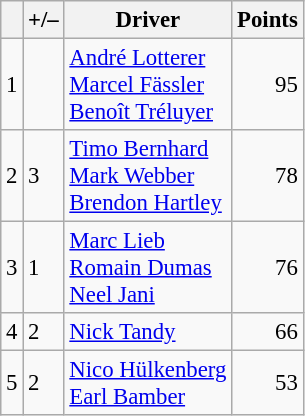<table class="wikitable" style="font-size: 95%;">
<tr>
<th scope="col"></th>
<th scope="col">+/–</th>
<th scope="col">Driver</th>
<th scope="col">Points</th>
</tr>
<tr>
<td align="center">1</td>
<td align="left"></td>
<td> <a href='#'>André Lotterer</a><br> <a href='#'>Marcel Fässler</a><br> <a href='#'>Benoît Tréluyer</a></td>
<td align="right">95</td>
</tr>
<tr>
<td align="center">2</td>
<td align="left"> 3</td>
<td> <a href='#'>Timo Bernhard</a><br> <a href='#'>Mark Webber</a><br> <a href='#'>Brendon Hartley</a></td>
<td align="right">78</td>
</tr>
<tr>
<td align="center">3</td>
<td align="left"> 1</td>
<td> <a href='#'>Marc Lieb</a><br> <a href='#'>Romain Dumas</a><br> <a href='#'>Neel Jani</a></td>
<td align="right">76</td>
</tr>
<tr>
<td align="center">4</td>
<td align="left"> 2</td>
<td> <a href='#'>Nick Tandy</a></td>
<td align="right">66</td>
</tr>
<tr>
<td align="center">5</td>
<td align="left"> 2</td>
<td> <a href='#'>Nico Hülkenberg</a><br> <a href='#'>Earl Bamber</a></td>
<td align="right">53</td>
</tr>
</table>
